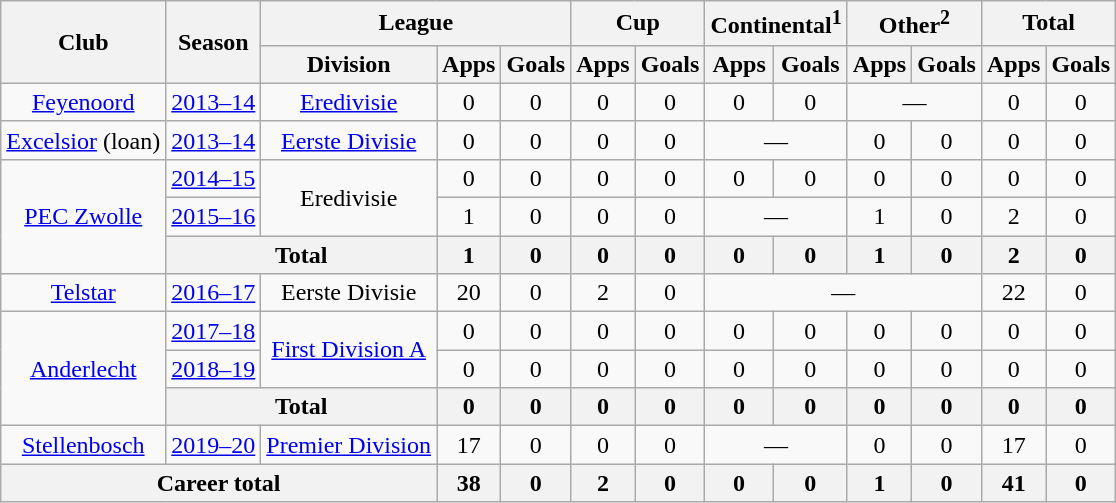<table class="wikitable" style="text-align:center">
<tr>
<th rowspan="2">Club</th>
<th rowspan="2">Season</th>
<th colspan="3">League</th>
<th colspan="2">Cup</th>
<th colspan="2">Continental<sup>1</sup></th>
<th colspan="2">Other<sup>2</sup></th>
<th colspan="2">Total</th>
</tr>
<tr>
<th>Division</th>
<th>Apps</th>
<th>Goals</th>
<th>Apps</th>
<th>Goals</th>
<th>Apps</th>
<th>Goals</th>
<th>Apps</th>
<th>Goals</th>
<th>Apps</th>
<th>Goals</th>
</tr>
<tr>
<td><a href='#'>Feyenoord</a></td>
<td><a href='#'>2013–14</a></td>
<td><a href='#'>Eredivisie</a></td>
<td>0</td>
<td>0</td>
<td>0</td>
<td>0</td>
<td>0</td>
<td>0</td>
<td colspan="2">—</td>
<td>0</td>
<td>0</td>
</tr>
<tr>
<td><a href='#'>Excelsior</a> (loan)</td>
<td><a href='#'>2013–14</a></td>
<td><a href='#'>Eerste Divisie</a></td>
<td>0</td>
<td>0</td>
<td>0</td>
<td>0</td>
<td colspan="2">—</td>
<td>0</td>
<td>0</td>
<td>0</td>
<td>0</td>
</tr>
<tr>
<td rowspan=3><a href='#'>PEC Zwolle</a></td>
<td><a href='#'>2014–15</a></td>
<td rowspan=2>Eredivisie</td>
<td>0</td>
<td>0</td>
<td>0</td>
<td>0</td>
<td>0</td>
<td>0</td>
<td>0</td>
<td>0</td>
<td>0</td>
<td>0</td>
</tr>
<tr>
<td><a href='#'>2015–16</a></td>
<td>1</td>
<td>0</td>
<td>0</td>
<td>0</td>
<td colspan="2">—</td>
<td>1</td>
<td>0</td>
<td>2</td>
<td>0</td>
</tr>
<tr>
<th colspan="2">Total</th>
<th>1</th>
<th>0</th>
<th>0</th>
<th>0</th>
<th>0</th>
<th>0</th>
<th>1</th>
<th>0</th>
<th>2</th>
<th>0</th>
</tr>
<tr>
<td><a href='#'>Telstar</a></td>
<td><a href='#'>2016–17</a></td>
<td>Eerste Divisie</td>
<td>20</td>
<td>0</td>
<td>2</td>
<td>0</td>
<td colspan="4">—</td>
<td>22</td>
<td>0</td>
</tr>
<tr>
<td rowspan=3><a href='#'>Anderlecht</a></td>
<td><a href='#'>2017–18</a></td>
<td rowspan=2><a href='#'>First Division A</a></td>
<td>0</td>
<td>0</td>
<td>0</td>
<td>0</td>
<td>0</td>
<td>0</td>
<td>0</td>
<td>0</td>
<td>0</td>
<td>0</td>
</tr>
<tr>
<td><a href='#'>2018–19</a></td>
<td>0</td>
<td>0</td>
<td>0</td>
<td>0</td>
<td>0</td>
<td>0</td>
<td>0</td>
<td>0</td>
<td>0</td>
<td>0</td>
</tr>
<tr>
<th colspan="2">Total</th>
<th>0</th>
<th>0</th>
<th>0</th>
<th>0</th>
<th>0</th>
<th>0</th>
<th>0</th>
<th>0</th>
<th>0</th>
<th>0</th>
</tr>
<tr>
<td><a href='#'>Stellenbosch</a></td>
<td><a href='#'>2019–20</a></td>
<td><a href='#'>Premier Division</a></td>
<td>17</td>
<td>0</td>
<td>0</td>
<td>0</td>
<td colspan="2">—</td>
<td>0</td>
<td>0</td>
<td>17</td>
<td>0</td>
</tr>
<tr>
<th colspan=3>Career total</th>
<th>38</th>
<th>0</th>
<th>2</th>
<th>0</th>
<th>0</th>
<th>0</th>
<th>1</th>
<th>0</th>
<th>41</th>
<th>0</th>
</tr>
</table>
